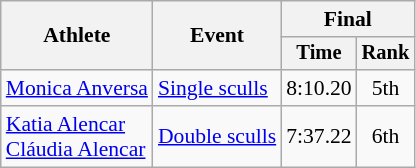<table class=wikitable style=font-size:90%;text-align:center>
<tr>
<th rowspan=2>Athlete</th>
<th rowspan=2>Event</th>
<th colspan=2>Final</th>
</tr>
<tr style=font-size:95%>
<th>Time</th>
<th>Rank</th>
</tr>
<tr>
<td align=left><a href='#'>Monica Anversa</a></td>
<td align=left><a href='#'>Single sculls</a></td>
<td>8:10.20</td>
<td>5th</td>
</tr>
<tr>
<td align=left><a href='#'>Katia Alencar</a><br><a href='#'>Cláudia Alencar</a></td>
<td align=left><a href='#'>Double sculls</a></td>
<td>7:37.22</td>
<td>6th</td>
</tr>
</table>
